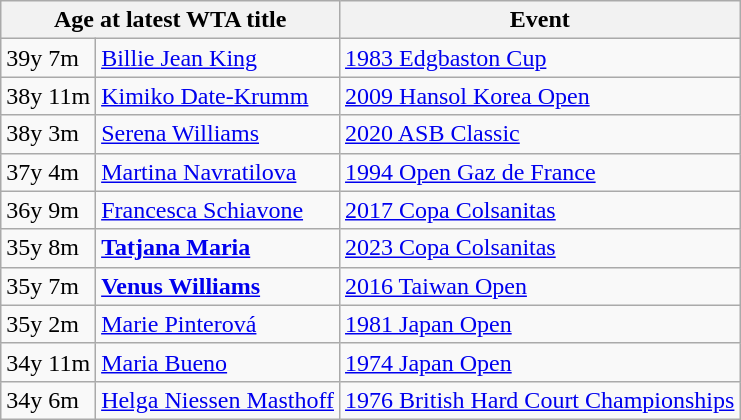<table class="wikitable">
<tr>
<th colspan=2>Age at latest WTA title</th>
<th>Event</th>
</tr>
<tr>
<td>39y 7m</td>
<td> <a href='#'>Billie Jean King</a></td>
<td><a href='#'>1983 Edgbaston Cup</a></td>
</tr>
<tr>
<td>38y 11m</td>
<td> <a href='#'>Kimiko Date-Krumm</a></td>
<td><a href='#'>2009 Hansol Korea Open</a></td>
</tr>
<tr>
<td>38y 3m</td>
<td> <a href='#'>Serena Williams</a></td>
<td><a href='#'>2020 ASB Classic</a></td>
</tr>
<tr>
<td>37y 4m</td>
<td> <a href='#'>Martina Navratilova</a></td>
<td><a href='#'>1994 Open Gaz de France</a></td>
</tr>
<tr>
<td>36y 9m</td>
<td> <a href='#'>Francesca Schiavone</a></td>
<td><a href='#'>2017 Copa Colsanitas</a></td>
</tr>
<tr>
<td>35y 8m</td>
<td> <strong><a href='#'>Tatjana Maria</a></strong></td>
<td><a href='#'>2023 Copa Colsanitas</a></td>
</tr>
<tr>
<td>35y 7m</td>
<td> <strong><a href='#'>Venus Williams</a></strong></td>
<td><a href='#'>2016 Taiwan Open</a></td>
</tr>
<tr>
<td>35y 2m</td>
<td> <a href='#'>Marie Pinterová</a></td>
<td><a href='#'>1981 Japan Open</a></td>
</tr>
<tr>
<td>34y 11m</td>
<td> <a href='#'>Maria Bueno</a></td>
<td><a href='#'>1974 Japan Open</a></td>
</tr>
<tr>
<td>34y 6m</td>
<td> <a href='#'>Helga Niessen Masthoff</a></td>
<td><a href='#'>1976 British Hard Court Championships</a></td>
</tr>
</table>
